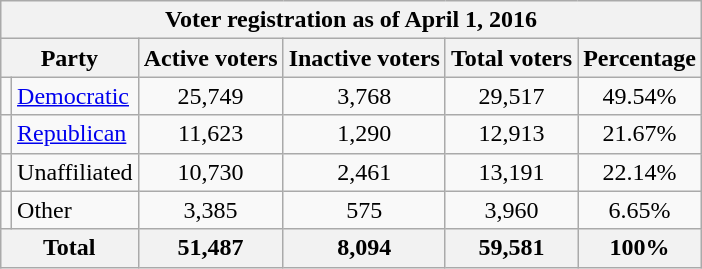<table class=wikitable style="margin-left: auto; margin-right: auto; border: none">
<tr>
<th colspan = 6>Voter registration as of April 1, 2016</th>
</tr>
<tr>
<th colspan = 2>Party</th>
<th>Active voters</th>
<th>Inactive voters</th>
<th>Total voters</th>
<th>Percentage</th>
</tr>
<tr>
<td></td>
<td><a href='#'>Democratic</a></td>
<td style="text-align:center;">25,749</td>
<td style="text-align:center;">3,768</td>
<td style="text-align:center;">29,517</td>
<td style="text-align:center;">49.54%</td>
</tr>
<tr>
<td></td>
<td><a href='#'>Republican</a></td>
<td style="text-align:center;">11,623</td>
<td style="text-align:center;">1,290</td>
<td style="text-align:center;">12,913</td>
<td style="text-align:center;">21.67%</td>
</tr>
<tr>
<td></td>
<td>Unaffiliated</td>
<td style="text-align:center;">10,730</td>
<td style="text-align:center;">2,461</td>
<td style="text-align:center;">13,191</td>
<td style="text-align:center;">22.14%</td>
</tr>
<tr>
<td></td>
<td>Other</td>
<td style="text-align:center;">3,385</td>
<td style="text-align:center;">575</td>
<td style="text-align:center;">3,960</td>
<td style="text-align:center;">6.65%</td>
</tr>
<tr>
<th colspan = 2>Total</th>
<th style="text-align:center;">51,487</th>
<th style="text-align:center;">8,094</th>
<th style="text-align:center;">59,581</th>
<th style="text-align:center;">100%</th>
</tr>
</table>
